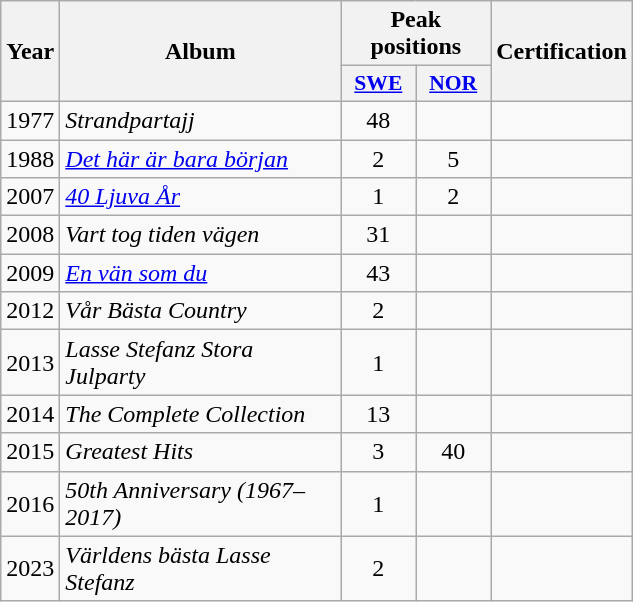<table class="wikitable">
<tr>
<th align="center" rowspan="2" width="10">Year</th>
<th align="center" rowspan="2" width="180">Album</th>
<th align="center" colspan="2" width="20">Peak positions</th>
<th align="center" rowspan="2" width="70">Certification</th>
</tr>
<tr>
<th scope="col" style="width:3em;font-size:90%;"><a href='#'>SWE</a><br></th>
<th scope="col" style="width:3em;font-size:90%;"><a href='#'>NOR</a><br></th>
</tr>
<tr>
<td style="text-align:center;">1977</td>
<td><em> Strandpartajj </em></td>
<td style="text-align:center;">48</td>
<td style="text-align:center;"></td>
<td></td>
</tr>
<tr>
<td style="text-align:center;">1988</td>
<td><em><a href='#'>Det här är bara början</a></em></td>
<td style="text-align:center;">2</td>
<td style="text-align:center;">5</td>
<td></td>
</tr>
<tr>
<td style="text-align:center;">2007</td>
<td><em><a href='#'>40 Ljuva År</a></em></td>
<td style="text-align:center;">1</td>
<td style="text-align:center;">2</td>
<td></td>
</tr>
<tr>
<td style="text-align:center;">2008</td>
<td><em> Vart tog tiden vägen </em></td>
<td style="text-align:center;">31</td>
<td style="text-align:center;"></td>
<td></td>
</tr>
<tr>
<td style="text-align:center;">2009</td>
<td><em><a href='#'>En vän som du</a></em></td>
<td style="text-align:center;">43</td>
<td style="text-align:center;"></td>
<td></td>
</tr>
<tr>
<td style="text-align:center;">2012</td>
<td><em>Vår Bästa Country</em></td>
<td style="text-align:center;">2</td>
<td style="text-align:center;"></td>
<td></td>
</tr>
<tr>
<td style="text-align:center;">2013</td>
<td><em>Lasse Stefanz Stora Julparty</em></td>
<td style="text-align:center;">1</td>
<td style="text-align:center;"></td>
<td></td>
</tr>
<tr>
<td style="text-align:center;">2014</td>
<td><em>The Complete Collection</em></td>
<td style="text-align:center;">13</td>
<td style="text-align:center;"></td>
<td></td>
</tr>
<tr>
<td style="text-align:center;">2015</td>
<td><em>Greatest Hits</em></td>
<td style="text-align:center;">3</td>
<td style="text-align:center;">40</td>
<td></td>
</tr>
<tr>
<td style="text-align:center;">2016</td>
<td><em>50th Anniversary (1967–2017)</em></td>
<td style="text-align:center;">1<br></td>
<td style="text-align:center;"></td>
<td></td>
</tr>
<tr>
<td style="text-align:center;">2023</td>
<td><em>Världens bästa Lasse Stefanz</em></td>
<td style="text-align:center;">2<br></td>
<td style="text-align:center;"></td>
<td></td>
</tr>
</table>
